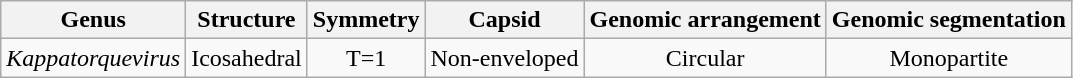<table class="wikitable sortable" style="text-align:center">
<tr>
<th>Genus</th>
<th>Structure</th>
<th>Symmetry</th>
<th>Capsid</th>
<th>Genomic arrangement</th>
<th>Genomic segmentation</th>
</tr>
<tr>
<td><em>Kappatorquevirus</em></td>
<td>Icosahedral</td>
<td>T=1</td>
<td>Non-enveloped</td>
<td>Circular</td>
<td>Monopartite</td>
</tr>
</table>
